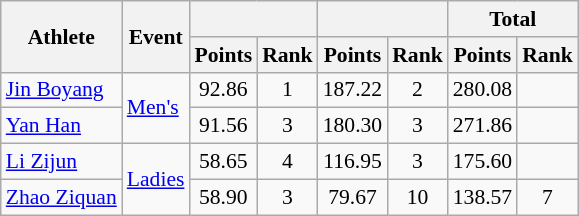<table class="wikitable" style="font-size:90%">
<tr>
<th rowspan="2">Athlete</th>
<th rowspan="2">Event</th>
<th colspan="2"></th>
<th colspan="2"></th>
<th colspan="2">Total</th>
</tr>
<tr>
<th>Points</th>
<th>Rank</th>
<th>Points</th>
<th>Rank</th>
<th>Points</th>
<th>Rank</th>
</tr>
<tr align="center">
<td align="left"><a href='#'>Jin Boyang</a></td>
<td rowspan="2" align="left"><a href='#'>Men's</a></td>
<td>92.86</td>
<td>1</td>
<td>187.22</td>
<td>2</td>
<td>280.08</td>
<td></td>
</tr>
<tr align="center">
<td align="left"><a href='#'>Yan Han</a></td>
<td>91.56</td>
<td>3</td>
<td>180.30</td>
<td>3</td>
<td>271.86</td>
<td></td>
</tr>
<tr align="center">
<td align="left"><a href='#'>Li Zijun</a></td>
<td rowspan="2" align="left"><a href='#'>Ladies</a></td>
<td>58.65</td>
<td>4</td>
<td>116.95</td>
<td>3</td>
<td>175.60</td>
<td></td>
</tr>
<tr align="center">
<td align="left"><a href='#'>Zhao Ziquan</a></td>
<td>58.90</td>
<td>3</td>
<td>79.67</td>
<td>10</td>
<td>138.57</td>
<td>7</td>
</tr>
</table>
